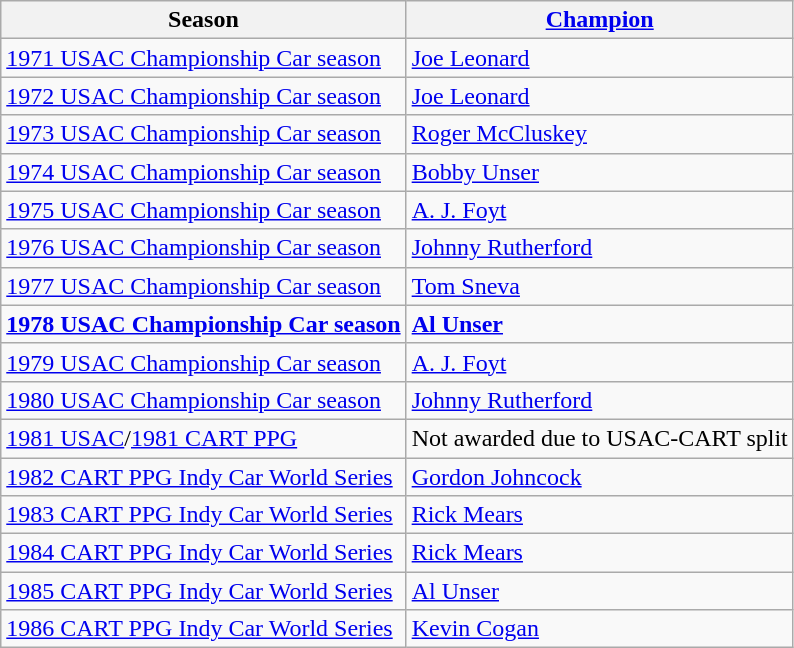<table class="wikitable">
<tr>
<th>Season</th>
<th><a href='#'>Champion</a></th>
</tr>
<tr>
<td><a href='#'>1971 USAC Championship Car season</a></td>
<td> <a href='#'>Joe Leonard</a></td>
</tr>
<tr>
<td><a href='#'>1972 USAC Championship Car season</a></td>
<td> <a href='#'>Joe Leonard</a></td>
</tr>
<tr>
<td><a href='#'>1973 USAC Championship Car season</a></td>
<td> <a href='#'>Roger McCluskey</a></td>
</tr>
<tr>
<td><a href='#'>1974 USAC Championship Car season</a></td>
<td> <a href='#'>Bobby Unser</a></td>
</tr>
<tr>
<td><a href='#'>1975 USAC Championship Car season</a></td>
<td> <a href='#'>A. J. Foyt</a></td>
</tr>
<tr>
<td><a href='#'>1976 USAC Championship Car season</a></td>
<td> <a href='#'>Johnny Rutherford</a></td>
</tr>
<tr>
<td><a href='#'>1977 USAC Championship Car season</a></td>
<td>  <a href='#'>Tom Sneva</a></td>
</tr>
<tr>
<td><strong><a href='#'>1978 USAC Championship Car season</a></strong></td>
<td><strong>  <a href='#'>Al Unser</a></strong></td>
</tr>
<tr>
<td><a href='#'>1979 USAC Championship Car season</a></td>
<td>  <a href='#'>A. J. Foyt</a></td>
</tr>
<tr>
<td><a href='#'>1980 USAC Championship Car season</a></td>
<td>  <a href='#'>Johnny Rutherford</a></td>
</tr>
<tr>
<td><a href='#'>1981 USAC</a>/<a href='#'>1981 CART PPG</a></td>
<td>Not awarded due to USAC-CART split</td>
</tr>
<tr>
<td><a href='#'>1982 CART PPG Indy Car World Series</a></td>
<td>  <a href='#'>Gordon Johncock</a></td>
</tr>
<tr>
<td><a href='#'>1983 CART PPG Indy Car World Series</a></td>
<td>  <a href='#'>Rick Mears</a></td>
</tr>
<tr>
<td><a href='#'>1984 CART PPG Indy Car World Series</a></td>
<td>  <a href='#'>Rick Mears</a></td>
</tr>
<tr>
<td><a href='#'>1985 CART PPG Indy Car World Series</a></td>
<td>  <a href='#'>Al Unser</a></td>
</tr>
<tr>
<td><a href='#'>1986 CART PPG Indy Car World Series</a></td>
<td>  <a href='#'>Kevin Cogan</a></td>
</tr>
</table>
